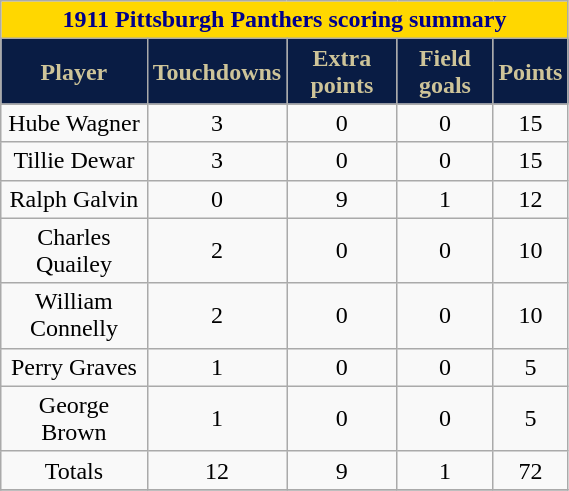<table class="wikitable" width="30%">
<tr>
<th colspan="10" style="background:gold; color:darkblue; text-align: center;"><strong>1911 Pittsburgh Panthers scoring summary</strong></th>
</tr>
<tr align="center"  style="background:#091C44;color:#CEC499;">
<td><strong>Player</strong></td>
<td><strong>Touchdowns</strong></td>
<td><strong>Extra points</strong></td>
<td><strong>Field goals</strong></td>
<td><strong>Points</strong></td>
</tr>
<tr align="center" bgcolor="">
<td>Hube Wagner</td>
<td>3</td>
<td>0</td>
<td>0</td>
<td>15</td>
</tr>
<tr align="center" bgcolor="">
<td>Tillie Dewar</td>
<td>3</td>
<td>0</td>
<td>0</td>
<td>15</td>
</tr>
<tr align="center" bgcolor="">
<td>Ralph Galvin</td>
<td>0</td>
<td>9</td>
<td>1</td>
<td>12</td>
</tr>
<tr align="center" bgcolor="">
<td>Charles Quailey</td>
<td>2</td>
<td>0</td>
<td>0</td>
<td>10</td>
</tr>
<tr align="center" bgcolor="">
<td>William Connelly</td>
<td>2</td>
<td>0</td>
<td>0</td>
<td>10</td>
</tr>
<tr align="center" bgcolor="">
<td>Perry Graves</td>
<td>1</td>
<td>0</td>
<td>0</td>
<td>5</td>
</tr>
<tr align="center" bgcolor="">
<td>George Brown</td>
<td>1</td>
<td>0</td>
<td>0</td>
<td>5</td>
</tr>
<tr align="center" bgcolor="">
<td>Totals</td>
<td>12</td>
<td>9</td>
<td>1</td>
<td>72</td>
</tr>
<tr align="center" bgcolor="">
</tr>
</table>
